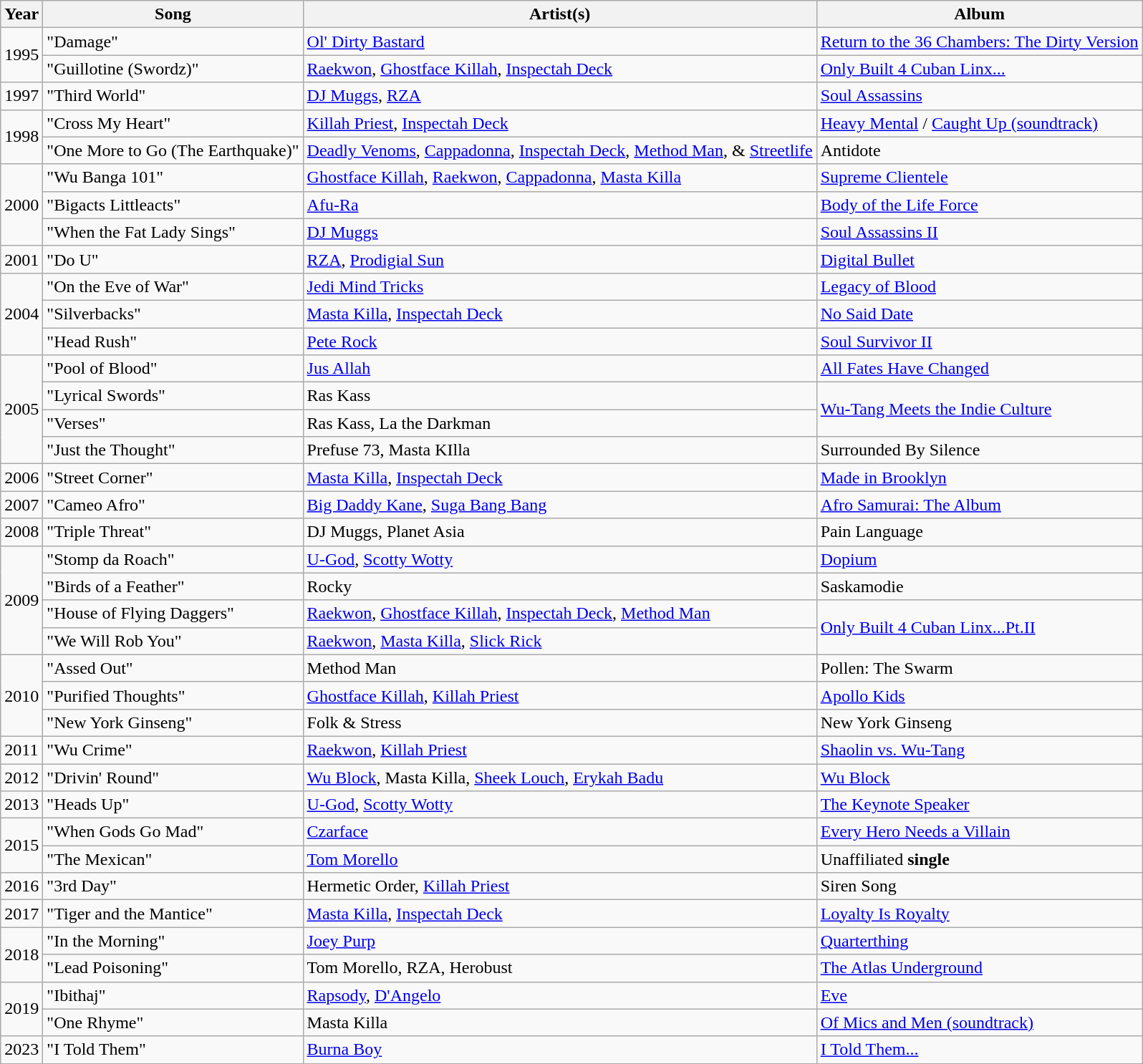<table class="wikitable">
<tr>
<th>Year</th>
<th>Song</th>
<th>Artist(s)</th>
<th>Album</th>
</tr>
<tr>
<td rowspan="2">1995</td>
<td>"Damage"</td>
<td><a href='#'>Ol' Dirty Bastard</a></td>
<td><a href='#'>Return to the 36 Chambers: The Dirty Version</a></td>
</tr>
<tr>
<td>"Guillotine (Swordz)"</td>
<td><a href='#'>Raekwon</a>, <a href='#'>Ghostface Killah</a>, <a href='#'>Inspectah Deck</a></td>
<td><a href='#'>Only Built 4 Cuban Linx...</a></td>
</tr>
<tr>
<td rowspan="1">1997</td>
<td>"Third World"</td>
<td><a href='#'>DJ Muggs</a>, <a href='#'>RZA</a></td>
<td><a href='#'>Soul Assassins</a></td>
</tr>
<tr>
<td rowspan="2">1998</td>
<td>"Cross My Heart"</td>
<td><a href='#'>Killah Priest</a>, <a href='#'>Inspectah Deck</a></td>
<td><a href='#'>Heavy Mental</a> / <a href='#'>Caught Up (soundtrack)</a></td>
</tr>
<tr>
<td>"One More to Go (The Earthquake)"</td>
<td><a href='#'>Deadly Venoms</a>, <a href='#'>Cappadonna</a>, <a href='#'>Inspectah Deck</a>, <a href='#'>Method Man</a>, & <a href='#'>Streetlife</a></td>
<td>Antidote</td>
</tr>
<tr>
<td rowspan="3">2000</td>
<td>"Wu Banga 101"</td>
<td><a href='#'>Ghostface Killah</a>, <a href='#'>Raekwon</a>, <a href='#'>Cappadonna</a>, <a href='#'>Masta Killa</a></td>
<td><a href='#'>Supreme Clientele</a></td>
</tr>
<tr>
<td>"Bigacts Littleacts"</td>
<td><a href='#'>Afu-Ra</a></td>
<td><a href='#'>Body of the Life Force</a></td>
</tr>
<tr>
<td>"When the Fat Lady Sings"</td>
<td><a href='#'>DJ Muggs</a></td>
<td><a href='#'>Soul Assassins II</a></td>
</tr>
<tr>
<td rowspan="1">2001</td>
<td>"Do U"</td>
<td><a href='#'>RZA</a>, <a href='#'>Prodigial Sun</a></td>
<td><a href='#'>Digital Bullet</a></td>
</tr>
<tr>
<td rowspan="3">2004</td>
<td>"On the Eve of War"</td>
<td><a href='#'>Jedi Mind Tricks</a></td>
<td><a href='#'>Legacy of Blood</a></td>
</tr>
<tr>
<td>"Silverbacks"</td>
<td><a href='#'>Masta Killa</a>, <a href='#'>Inspectah Deck</a></td>
<td><a href='#'>No Said Date</a></td>
</tr>
<tr>
<td>"Head Rush"</td>
<td><a href='#'>Pete Rock</a></td>
<td><a href='#'>Soul Survivor II</a></td>
</tr>
<tr>
<td rowspan="4">2005</td>
<td>"Pool of Blood"</td>
<td><a href='#'>Jus Allah</a></td>
<td><a href='#'>All Fates Have Changed</a></td>
</tr>
<tr>
<td>"Lyrical Swords"</td>
<td>Ras Kass</td>
<td rowspan="2"><a href='#'>Wu-Tang Meets the Indie Culture</a></td>
</tr>
<tr>
<td>"Verses"</td>
<td>Ras Kass, La the Darkman</td>
</tr>
<tr>
<td>"Just the Thought"</td>
<td>Prefuse 73, Masta KIlla</td>
<td>Surrounded By Silence</td>
</tr>
<tr>
<td>2006</td>
<td>"Street Corner"</td>
<td><a href='#'>Masta Killa</a>, <a href='#'>Inspectah Deck</a></td>
<td><a href='#'>Made in Brooklyn</a></td>
</tr>
<tr>
<td rowspan="1">2007</td>
<td>"Cameo Afro"</td>
<td><a href='#'>Big Daddy Kane</a>, <a href='#'>Suga Bang Bang</a></td>
<td><a href='#'>Afro Samurai: The Album</a></td>
</tr>
<tr>
<td>2008</td>
<td>"Triple Threat"</td>
<td>DJ Muggs, Planet Asia</td>
<td>Pain Language</td>
</tr>
<tr>
<td rowspan="4">2009</td>
<td>"Stomp da Roach"</td>
<td><a href='#'>U-God</a>, <a href='#'>Scotty Wotty</a></td>
<td><a href='#'>Dopium</a></td>
</tr>
<tr>
<td>"Birds of a Feather"</td>
<td>Rocky</td>
<td>Saskamodie</td>
</tr>
<tr>
<td>"House of Flying Daggers"</td>
<td><a href='#'>Raekwon</a>, <a href='#'>Ghostface Killah</a>, <a href='#'>Inspectah Deck</a>, <a href='#'>Method Man</a></td>
<td rowspan="2"><a href='#'>Only Built 4 Cuban Linx...Pt.II</a></td>
</tr>
<tr>
<td>"We Will Rob You"</td>
<td><a href='#'>Raekwon</a>, <a href='#'>Masta Killa</a>, <a href='#'>Slick Rick</a></td>
</tr>
<tr>
<td rowspan="3">2010</td>
<td>"Assed Out"</td>
<td>Method Man</td>
<td>Pollen: The Swarm</td>
</tr>
<tr>
<td>"Purified Thoughts"</td>
<td><a href='#'>Ghostface Killah</a>, <a href='#'>Killah Priest</a></td>
<td><a href='#'>Apollo Kids</a></td>
</tr>
<tr>
<td>"New York Ginseng"</td>
<td>Folk & Stress</td>
<td>New York Ginseng</td>
</tr>
<tr>
<td rowspan="1">2011</td>
<td>"Wu Crime"</td>
<td><a href='#'>Raekwon</a>, <a href='#'>Killah Priest</a></td>
<td><a href='#'>Shaolin vs. Wu-Tang</a></td>
</tr>
<tr>
<td>2012</td>
<td>"Drivin' Round"</td>
<td><a href='#'>Wu Block</a>, Masta Killa, <a href='#'>Sheek Louch</a>, <a href='#'>Erykah Badu</a></td>
<td><a href='#'>Wu Block</a></td>
</tr>
<tr>
<td rowspan="1">2013</td>
<td>"Heads Up"</td>
<td><a href='#'>U-God</a>, <a href='#'>Scotty Wotty</a></td>
<td><a href='#'>The Keynote Speaker</a></td>
</tr>
<tr>
<td rowspan="2">2015</td>
<td>"When Gods Go Mad"</td>
<td><a href='#'>Czarface</a></td>
<td><a href='#'>Every Hero Needs a Villain</a></td>
</tr>
<tr>
<td>"The Mexican"</td>
<td><a href='#'>Tom Morello</a></td>
<td>Unaffiliated <strong>single</strong></td>
</tr>
<tr>
<td rowspan="1">2016</td>
<td>"3rd Day"</td>
<td>Hermetic Order, <a href='#'>Killah Priest</a></td>
<td>Siren Song</td>
</tr>
<tr>
<td rowspan="1">2017</td>
<td>"Tiger and the Mantice"</td>
<td><a href='#'>Masta Killa</a>, <a href='#'>Inspectah Deck</a></td>
<td><a href='#'>Loyalty Is Royalty</a></td>
</tr>
<tr>
<td rowspan="2">2018</td>
<td>"In the Morning"</td>
<td><a href='#'>Joey Purp</a></td>
<td><a href='#'>Quarterthing</a></td>
</tr>
<tr>
<td>"Lead Poisoning"</td>
<td>Tom Morello, RZA, Herobust</td>
<td><a href='#'>The Atlas Underground</a></td>
</tr>
<tr>
<td rowspan="2">2019</td>
<td>"Ibithaj"</td>
<td><a href='#'>Rapsody</a>, <a href='#'>D'Angelo</a></td>
<td><a href='#'>Eve</a></td>
</tr>
<tr>
<td>"One Rhyme"</td>
<td>Masta Killa</td>
<td><a href='#'>Of Mics and Men (soundtrack)</a></td>
</tr>
<tr>
<td>2023</td>
<td>"I Told Them"</td>
<td><a href='#'>Burna Boy</a></td>
<td><a href='#'>I Told Them...</a></td>
</tr>
</table>
